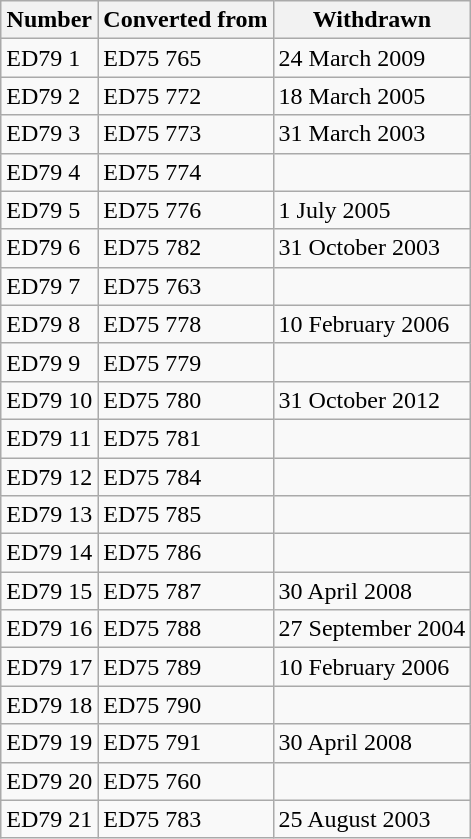<table class="wikitable">
<tr>
<th>Number</th>
<th>Converted from</th>
<th>Withdrawn</th>
</tr>
<tr>
<td>ED79 1</td>
<td>ED75 765</td>
<td>24 March 2009</td>
</tr>
<tr>
<td>ED79 2</td>
<td>ED75 772</td>
<td>18 March 2005</td>
</tr>
<tr>
<td>ED79 3</td>
<td>ED75 773</td>
<td>31 March 2003</td>
</tr>
<tr>
<td>ED79 4</td>
<td>ED75 774</td>
<td></td>
</tr>
<tr>
<td>ED79 5</td>
<td>ED75 776</td>
<td>1 July 2005</td>
</tr>
<tr>
<td>ED79 6</td>
<td>ED75 782</td>
<td>31 October 2003</td>
</tr>
<tr>
<td>ED79 7</td>
<td>ED75 763</td>
<td></td>
</tr>
<tr>
<td>ED79 8</td>
<td>ED75 778</td>
<td>10 February 2006</td>
</tr>
<tr>
<td>ED79 9</td>
<td>ED75 779</td>
<td></td>
</tr>
<tr>
<td>ED79 10</td>
<td>ED75 780</td>
<td>31 October 2012</td>
</tr>
<tr>
<td>ED79 11</td>
<td>ED75 781</td>
<td></td>
</tr>
<tr>
<td>ED79 12</td>
<td>ED75 784</td>
<td></td>
</tr>
<tr>
<td>ED79 13</td>
<td>ED75 785</td>
<td></td>
</tr>
<tr>
<td>ED79 14</td>
<td>ED75 786</td>
<td></td>
</tr>
<tr>
<td>ED79 15</td>
<td>ED75 787</td>
<td>30 April 2008</td>
</tr>
<tr>
<td>ED79 16</td>
<td>ED75 788</td>
<td>27 September 2004</td>
</tr>
<tr>
<td>ED79 17</td>
<td>ED75 789</td>
<td>10 February 2006</td>
</tr>
<tr>
<td>ED79 18</td>
<td>ED75 790</td>
<td></td>
</tr>
<tr>
<td>ED79 19</td>
<td>ED75 791</td>
<td>30 April 2008</td>
</tr>
<tr>
<td>ED79 20</td>
<td>ED75 760</td>
<td></td>
</tr>
<tr>
<td>ED79 21</td>
<td>ED75 783</td>
<td>25 August 2003</td>
</tr>
</table>
